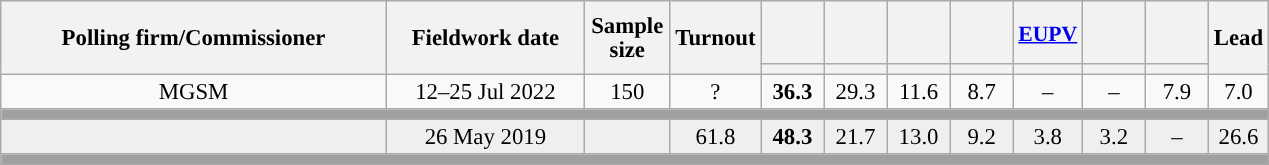<table class="wikitable collapsible collapsed" style="text-align:center; font-size:95%; line-height:16px;">
<tr style="height:42px;">
<th style="width:250px;" rowspan="2">Polling firm/Commissioner</th>
<th style="width:125px;" rowspan="2">Fieldwork date</th>
<th style="width:50px;" rowspan="2">Sample size</th>
<th style="width:45px;" rowspan="2">Turnout</th>
<th style="width:35px;"></th>
<th style="width:35px;"></th>
<th style="width:35px;"></th>
<th style="width:35px;"></th>
<th style="width:35px; font-size:95%;"><a href='#'>EUPV</a></th>
<th style="width:35px;"></th>
<th style="width:35px;"></th>
<th style="width:30px;" rowspan="2">Lead</th>
</tr>
<tr>
<th style="color:inherit;background:"></th>
<th style="color:inherit;background:"></th>
<th style="color:inherit;background:"></th>
<th style="color:inherit;background:"></th>
<th style="color:inherit;background:"></th>
<th style="color:inherit;background:"></th>
<th style="color:inherit;background:"></th>
</tr>
<tr>
<td>MGSM</td>
<td>12–25 Jul 2022</td>
<td>150</td>
<td>?</td>
<td><strong>36.3</strong><br></td>
<td>29.3<br></td>
<td>11.6<br></td>
<td>8.7<br></td>
<td>–</td>
<td>–</td>
<td>7.9<br></td>
<td style="background:">7.0</td>
</tr>
<tr>
<td colspan="12" style="background:#A0A0A0"></td>
</tr>
<tr style="background:#EFEFEF;">
<td><strong></strong></td>
<td>26 May 2019</td>
<td></td>
<td>61.8</td>
<td><strong>48.3</strong><br></td>
<td>21.7<br></td>
<td>13.0<br></td>
<td>9.2<br></td>
<td>3.8<br></td>
<td>3.2<br></td>
<td>–</td>
<td style="background:">26.6</td>
</tr>
<tr>
<td colspan="12" style="background:#A0A0A0"></td>
</tr>
</table>
